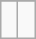<table class="wikitable">
<tr align="center">
</tr>
<tr align="center">
<td> </td>
<td> </td>
</tr>
</table>
